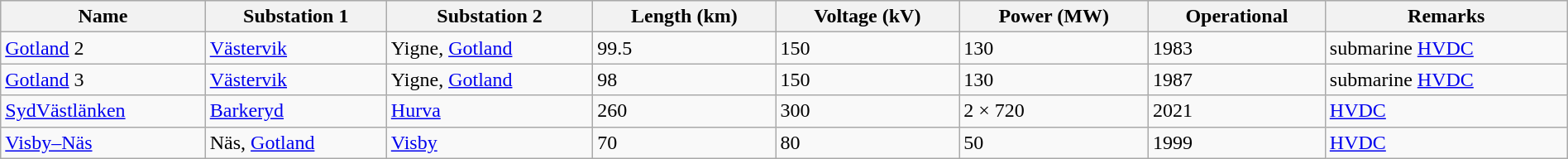<table class="wikitable sortable" width="100%">
<tr bgcolor="#dfdfdf">
<th>Name</th>
<th>Substation 1</th>
<th>Substation 2</th>
<th>Length (km)</th>
<th>Voltage (kV)</th>
<th>Power (MW)</th>
<th>Operational</th>
<th>Remarks</th>
</tr>
<tr>
<td><a href='#'>Gotland</a> 2</td>
<td><a href='#'>Västervik</a></td>
<td>Yigne, <a href='#'>Gotland</a></td>
<td>99.5</td>
<td>150</td>
<td>130</td>
<td>1983</td>
<td>submarine <a href='#'>HVDC</a></td>
</tr>
<tr>
<td><a href='#'>Gotland</a> 3</td>
<td><a href='#'>Västervik</a></td>
<td>Yigne, <a href='#'>Gotland</a></td>
<td>98</td>
<td>150</td>
<td>130</td>
<td>1987</td>
<td>submarine <a href='#'>HVDC</a></td>
</tr>
<tr>
<td><a href='#'>SydVästlänken</a></td>
<td><a href='#'>Barkeryd</a></td>
<td><a href='#'>Hurva</a></td>
<td>260</td>
<td>300</td>
<td>2 × 720</td>
<td>2021</td>
<td><a href='#'>HVDC</a></td>
</tr>
<tr>
<td><a href='#'>Visby–Näs</a></td>
<td>Näs, <a href='#'>Gotland</a></td>
<td><a href='#'>Visby</a></td>
<td>70</td>
<td>80</td>
<td>50</td>
<td>1999</td>
<td><a href='#'>HVDC</a></td>
</tr>
</table>
